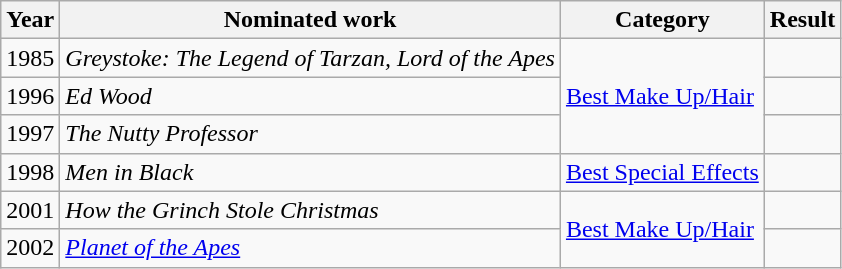<table class="wikitable">
<tr>
<th>Year</th>
<th>Nominated work</th>
<th>Category</th>
<th>Result</th>
</tr>
<tr>
<td>1985</td>
<td><em>Greystoke: The Legend of Tarzan, Lord of the Apes</em></td>
<td rowspan="3"><a href='#'>Best Make Up/Hair</a></td>
<td></td>
</tr>
<tr>
<td>1996</td>
<td><em>Ed Wood</em></td>
<td></td>
</tr>
<tr>
<td>1997</td>
<td><em>The Nutty Professor</em></td>
<td></td>
</tr>
<tr>
<td>1998</td>
<td><em>Men in Black</em></td>
<td><a href='#'>Best Special Effects</a></td>
<td></td>
</tr>
<tr>
<td>2001</td>
<td><em>How the Grinch Stole Christmas</em></td>
<td rowspan="2"><a href='#'>Best Make Up/Hair</a></td>
<td></td>
</tr>
<tr>
<td>2002</td>
<td><em><a href='#'>Planet of the Apes</a></em></td>
<td></td>
</tr>
</table>
